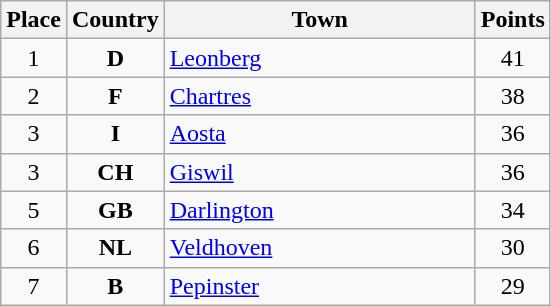<table class="wikitable">
<tr>
<th width="25">Place</th>
<th width="25">Country</th>
<th width="200">Town</th>
<th width="25">Points</th>
</tr>
<tr>
<td align="center">1</td>
<td align="center"><strong>D</strong></td>
<td align="left"><a href='#'>Leonberg</a></td>
<td align="center">41</td>
</tr>
<tr>
<td align="center">2</td>
<td align="center"><strong>F</strong></td>
<td align="left"><a href='#'>Chartres</a></td>
<td align="center">38</td>
</tr>
<tr>
<td align="center">3</td>
<td align="center"><strong>I</strong></td>
<td align="left"><a href='#'>Aosta</a></td>
<td align="center">36</td>
</tr>
<tr>
<td align="center">3</td>
<td align="center"><strong>CH</strong></td>
<td align="left"><a href='#'>Giswil</a></td>
<td align="center">36</td>
</tr>
<tr>
<td align="center">5</td>
<td align="center"><strong>GB</strong></td>
<td align="left"><a href='#'>Darlington</a></td>
<td align="center">34</td>
</tr>
<tr>
<td align="center">6</td>
<td align="center"><strong>NL</strong></td>
<td align="left"><a href='#'>Veldhoven</a></td>
<td align="center">30</td>
</tr>
<tr>
<td align="center">7</td>
<td align="center"><strong>B</strong></td>
<td align="left"><a href='#'>Pepinster</a></td>
<td align="center">29</td>
</tr>
</table>
